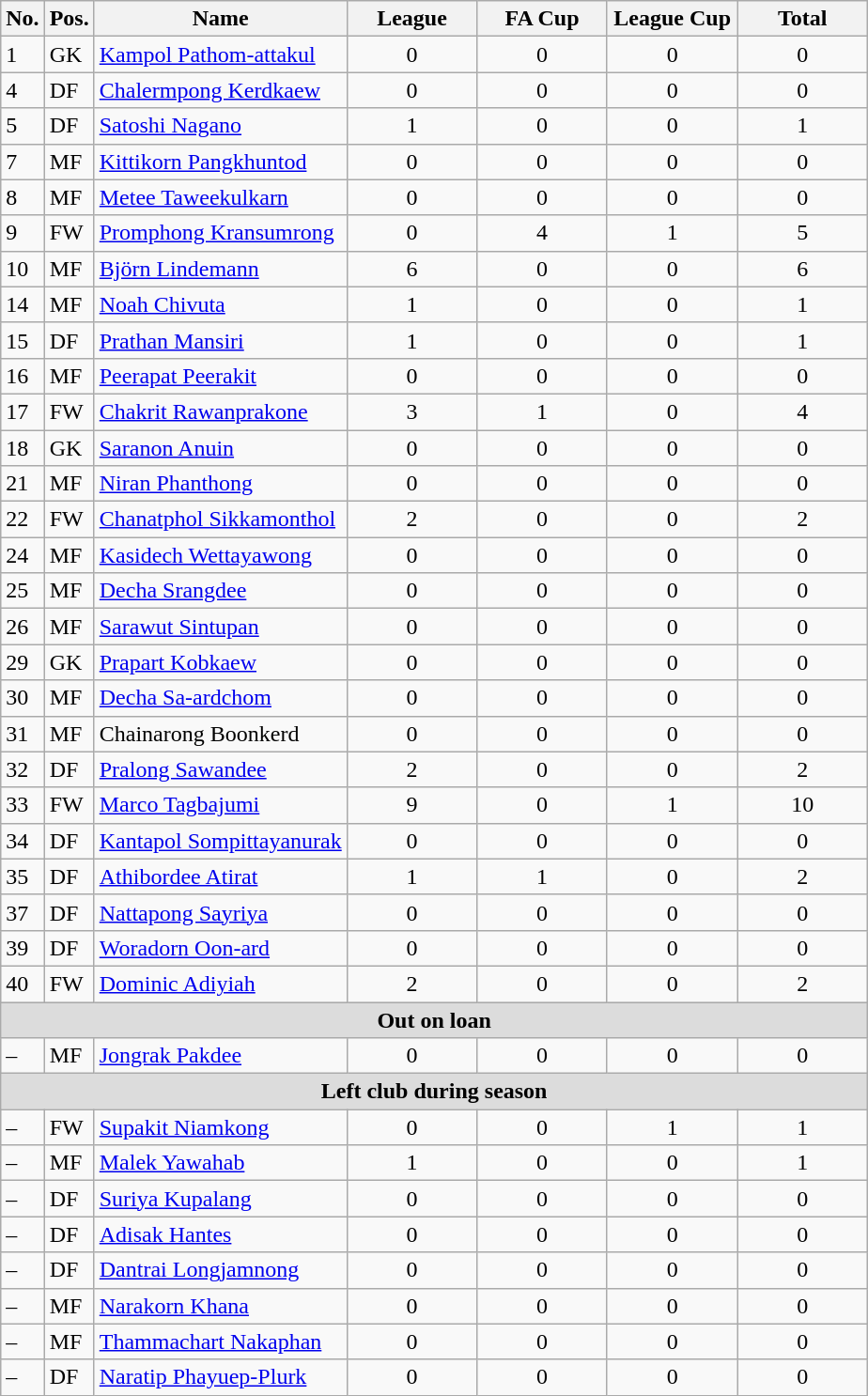<table class="wikitable" style="text-align:center">
<tr>
<th rowspan="1" valign="bottom">No.</th>
<th rowspan="1" valign="bottom">Pos.</th>
<th rowspan="1" valign="bottom">Name</th>
<th rowspan="1" width="85">League</th>
<th rowspan="1" width="85">FA Cup</th>
<th rowspan="1" width="85">League Cup</th>
<th rowspan="1" width="85">Total</th>
</tr>
<tr>
<td align="left">1</td>
<td align="left">GK</td>
<td align="left"> <a href='#'>Kampol Pathom-attakul</a></td>
<td>0</td>
<td>0</td>
<td>0</td>
<td>0</td>
</tr>
<tr>
<td align="left">4</td>
<td align="left">DF</td>
<td align="left"> <a href='#'>Chalermpong Kerdkaew</a></td>
<td>0</td>
<td>0</td>
<td>0</td>
<td>0</td>
</tr>
<tr>
<td align="left">5</td>
<td align="left">DF</td>
<td align="left"> <a href='#'>Satoshi Nagano</a></td>
<td>1</td>
<td>0</td>
<td>0</td>
<td>1</td>
</tr>
<tr>
<td align="left">7</td>
<td align="left">MF</td>
<td align="left"> <a href='#'>Kittikorn Pangkhuntod</a></td>
<td>0</td>
<td>0</td>
<td>0</td>
<td>0</td>
</tr>
<tr>
<td align="left">8</td>
<td align="left">MF</td>
<td align="left"> <a href='#'>Metee Taweekulkarn</a></td>
<td>0</td>
<td>0</td>
<td>0</td>
<td>0</td>
</tr>
<tr>
<td align="left">9</td>
<td align="left">FW</td>
<td align="left"> <a href='#'>Promphong Kransumrong</a></td>
<td>0</td>
<td>4</td>
<td>1</td>
<td>5</td>
</tr>
<tr>
<td align="left">10</td>
<td align="left">MF</td>
<td align="left"> <a href='#'>Björn Lindemann</a></td>
<td>6</td>
<td>0</td>
<td>0</td>
<td>6</td>
</tr>
<tr>
<td align="left">14</td>
<td align="left">MF</td>
<td align="left"> <a href='#'>Noah Chivuta</a></td>
<td>1</td>
<td>0</td>
<td>0</td>
<td>1</td>
</tr>
<tr>
<td align="left">15</td>
<td align="left">DF</td>
<td align="left"> <a href='#'>Prathan Mansiri</a></td>
<td>1</td>
<td>0</td>
<td>0</td>
<td>1</td>
</tr>
<tr>
<td align="left">16</td>
<td align="left">MF</td>
<td align="left"> <a href='#'>Peerapat Peerakit</a></td>
<td>0</td>
<td>0</td>
<td>0</td>
<td>0</td>
</tr>
<tr>
<td align="left">17</td>
<td align="left">FW</td>
<td align="left"> <a href='#'>Chakrit Rawanprakone</a></td>
<td>3</td>
<td>1</td>
<td>0</td>
<td>4</td>
</tr>
<tr>
<td align="left">18</td>
<td align="left">GK</td>
<td align="left"> <a href='#'>Saranon Anuin</a></td>
<td>0</td>
<td>0</td>
<td>0</td>
<td>0</td>
</tr>
<tr>
<td align="left">21</td>
<td align="left">MF</td>
<td align="left"> <a href='#'>Niran Phanthong</a></td>
<td>0</td>
<td>0</td>
<td>0</td>
<td>0</td>
</tr>
<tr>
<td align="left">22</td>
<td align="left">FW</td>
<td align="left"> <a href='#'>Chanatphol Sikkamonthol</a></td>
<td>2</td>
<td>0</td>
<td>0</td>
<td>2</td>
</tr>
<tr>
<td align="left">24</td>
<td align="left">MF</td>
<td align="left"> <a href='#'>Kasidech Wettayawong</a></td>
<td>0</td>
<td>0</td>
<td>0</td>
<td>0</td>
</tr>
<tr>
<td align="left">25</td>
<td align="left">MF</td>
<td align="left"> <a href='#'>Decha Srangdee</a></td>
<td>0</td>
<td>0</td>
<td>0</td>
<td>0</td>
</tr>
<tr>
<td align="left">26</td>
<td align="left">MF</td>
<td align="left"> <a href='#'>Sarawut Sintupan</a></td>
<td>0</td>
<td>0</td>
<td>0</td>
<td>0</td>
</tr>
<tr>
<td align="left">29</td>
<td align="left">GK</td>
<td align="left"> <a href='#'>Prapart Kobkaew</a></td>
<td>0</td>
<td>0</td>
<td>0</td>
<td>0</td>
</tr>
<tr>
<td align="left">30</td>
<td align="left">MF</td>
<td align="left"> <a href='#'>Decha Sa-ardchom</a></td>
<td>0</td>
<td>0</td>
<td>0</td>
<td>0</td>
</tr>
<tr>
<td align="left">31</td>
<td align="left">MF</td>
<td align="left"> Chainarong Boonkerd</td>
<td>0</td>
<td>0</td>
<td>0</td>
<td>0</td>
</tr>
<tr>
<td align="left">32</td>
<td align="left">DF</td>
<td align="left"> <a href='#'>Pralong Sawandee</a></td>
<td>2</td>
<td>0</td>
<td>0</td>
<td>2</td>
</tr>
<tr>
<td align="left">33</td>
<td align="left">FW</td>
<td align="left"> <a href='#'>Marco Tagbajumi</a></td>
<td>9</td>
<td>0</td>
<td>1</td>
<td>10</td>
</tr>
<tr>
<td align="left">34</td>
<td align="left">DF</td>
<td align="left"> <a href='#'>Kantapol Sompittayanurak</a></td>
<td>0</td>
<td>0</td>
<td>0</td>
<td>0</td>
</tr>
<tr>
<td align="left">35</td>
<td align="left">DF</td>
<td align="left"> <a href='#'>Athibordee Atirat</a></td>
<td>1</td>
<td>1</td>
<td>0</td>
<td>2</td>
</tr>
<tr>
<td align="left">37</td>
<td align="left">DF</td>
<td align="left"> <a href='#'>Nattapong Sayriya</a></td>
<td>0</td>
<td>0</td>
<td>0</td>
<td>0</td>
</tr>
<tr>
<td align="left">39</td>
<td align="left">DF</td>
<td align="left"> <a href='#'>Woradorn Oon-ard</a></td>
<td>0</td>
<td>0</td>
<td>0</td>
<td>0</td>
</tr>
<tr>
<td align="left">40</td>
<td align="left">FW</td>
<td align="left"> <a href='#'>Dominic Adiyiah</a></td>
<td>2</td>
<td>0</td>
<td>0</td>
<td>2</td>
</tr>
<tr>
<th colspan="15" style="background:#dcdcdc; text-align:center;">Out on loan</th>
</tr>
<tr>
<td align="left">–</td>
<td align="left">MF</td>
<td align="left"> <a href='#'>Jongrak Pakdee</a></td>
<td>0</td>
<td>0</td>
<td>0</td>
<td>0</td>
</tr>
<tr>
<th colspan="15" style="background:#dcdcdc; text-align:center;">Left club during season</th>
</tr>
<tr>
<td align="left">–</td>
<td align="left">FW</td>
<td align="left"> <a href='#'>Supakit Niamkong</a></td>
<td>0</td>
<td>0</td>
<td>1</td>
<td>1</td>
</tr>
<tr>
<td align="left">–</td>
<td align="left">MF</td>
<td align="left"> <a href='#'>Malek Yawahab</a></td>
<td>1</td>
<td>0</td>
<td>0</td>
<td>1</td>
</tr>
<tr>
<td align="left">–</td>
<td align="left">DF</td>
<td align="left"> <a href='#'>Suriya Kupalang</a></td>
<td>0</td>
<td>0</td>
<td>0</td>
<td>0</td>
</tr>
<tr>
<td align="left">–</td>
<td align="left">DF</td>
<td align="left"> <a href='#'>Adisak Hantes</a></td>
<td>0</td>
<td>0</td>
<td>0</td>
<td>0</td>
</tr>
<tr>
<td align="left">–</td>
<td align="left">DF</td>
<td align="left"> <a href='#'>Dantrai Longjamnong</a></td>
<td>0</td>
<td>0</td>
<td>0</td>
<td>0</td>
</tr>
<tr>
<td align="left">–</td>
<td align="left">MF</td>
<td align="left"> <a href='#'>Narakorn Khana</a></td>
<td>0</td>
<td>0</td>
<td>0</td>
<td>0</td>
</tr>
<tr>
<td align="left">–</td>
<td align="left">MF</td>
<td align="left"> <a href='#'>Thammachart Nakaphan</a></td>
<td>0</td>
<td>0</td>
<td>0</td>
<td>0</td>
</tr>
<tr>
<td align="left">–</td>
<td align="left">DF</td>
<td align="left"> <a href='#'>Naratip Phayuep-Plurk</a></td>
<td>0</td>
<td>0</td>
<td>0</td>
<td>0</td>
</tr>
</table>
